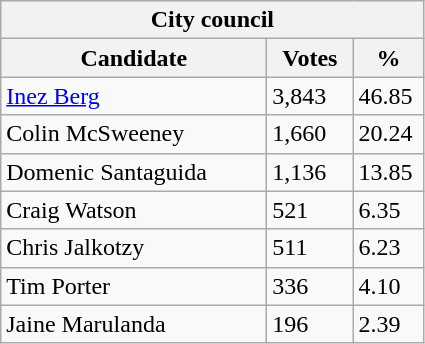<table class="wikitable">
<tr>
<th colspan="3">City council</th>
</tr>
<tr>
<th style="width: 170px">Candidate</th>
<th style="width: 50px">Votes</th>
<th style="width: 40px">%</th>
</tr>
<tr>
<td><a href='#'>Inez Berg</a></td>
<td>3,843</td>
<td>46.85</td>
</tr>
<tr>
<td>Colin McSweeney</td>
<td>1,660</td>
<td>20.24</td>
</tr>
<tr>
<td>Domenic Santaguida</td>
<td>1,136</td>
<td>13.85</td>
</tr>
<tr>
<td>Craig Watson</td>
<td>521</td>
<td>6.35</td>
</tr>
<tr>
<td>Chris Jalkotzy</td>
<td>511</td>
<td>6.23</td>
</tr>
<tr>
<td>Tim Porter</td>
<td>336</td>
<td>4.10</td>
</tr>
<tr>
<td>Jaine Marulanda</td>
<td>196</td>
<td>2.39</td>
</tr>
</table>
